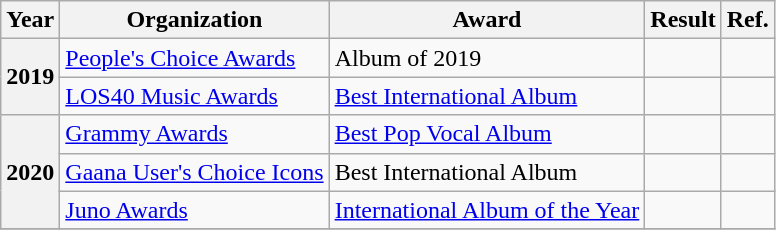<table class="wikitable plainrowheaders">
<tr>
<th>Year</th>
<th>Organization</th>
<th>Award</th>
<th>Result</th>
<th>Ref.</th>
</tr>
<tr>
<th rowspan="2" scope="row">2019</th>
<td><a href='#'>People's Choice Awards</a></td>
<td>Album of 2019</td>
<td></td>
<td style="text-align:center;"></td>
</tr>
<tr>
<td><a href='#'>LOS40 Music Awards</a></td>
<td><a href='#'>Best International Album</a></td>
<td></td>
<td style="text-align:center;"></td>
</tr>
<tr>
<th rowspan="3" scope="row">2020</th>
<td><a href='#'>Grammy Awards</a></td>
<td><a href='#'>Best Pop Vocal Album</a></td>
<td></td>
<td style="text-align:center;"></td>
</tr>
<tr>
<td><a href='#'>Gaana User's Choice Icons</a></td>
<td>Best International Album</td>
<td></td>
<td style="text-align:center;"></td>
</tr>
<tr>
<td><a href='#'>Juno Awards</a></td>
<td><a href='#'>International Album of the Year</a></td>
<td></td>
<td style="text-align:center;"></td>
</tr>
<tr>
</tr>
</table>
